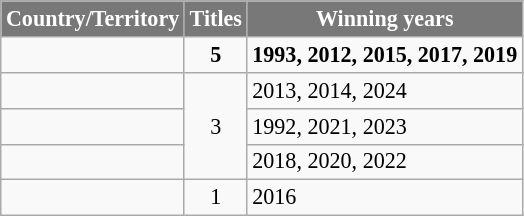<table class="wikitable sortable" style="font-size: 92%;">
<tr>
<th style="background-color:#787878;color:#FFFFFF;">Country/Territory</th>
<th style="background-color:#787878;color:#FFFFFF;">Titles</th>
<th style="background-color:#787878;color:#FFFFFF;">Winning years</th>
</tr>
<tr>
<td><strong></strong></td>
<td rowspan="1" align="center"><strong>5</strong></td>
<td><strong>1993, 2012, 2015, 2017, 2019</strong></td>
</tr>
<tr>
<td></td>
<td rowspan="3" align="center">3</td>
<td>2013, 2014, 2024</td>
</tr>
<tr>
<td></td>
<td>1992, 2021, 2023</td>
</tr>
<tr>
<td></td>
<td>2018, 2020, 2022</td>
</tr>
<tr>
<td></td>
<td rowspan="1" align="center">1</td>
<td>2016</td>
</tr>
</table>
